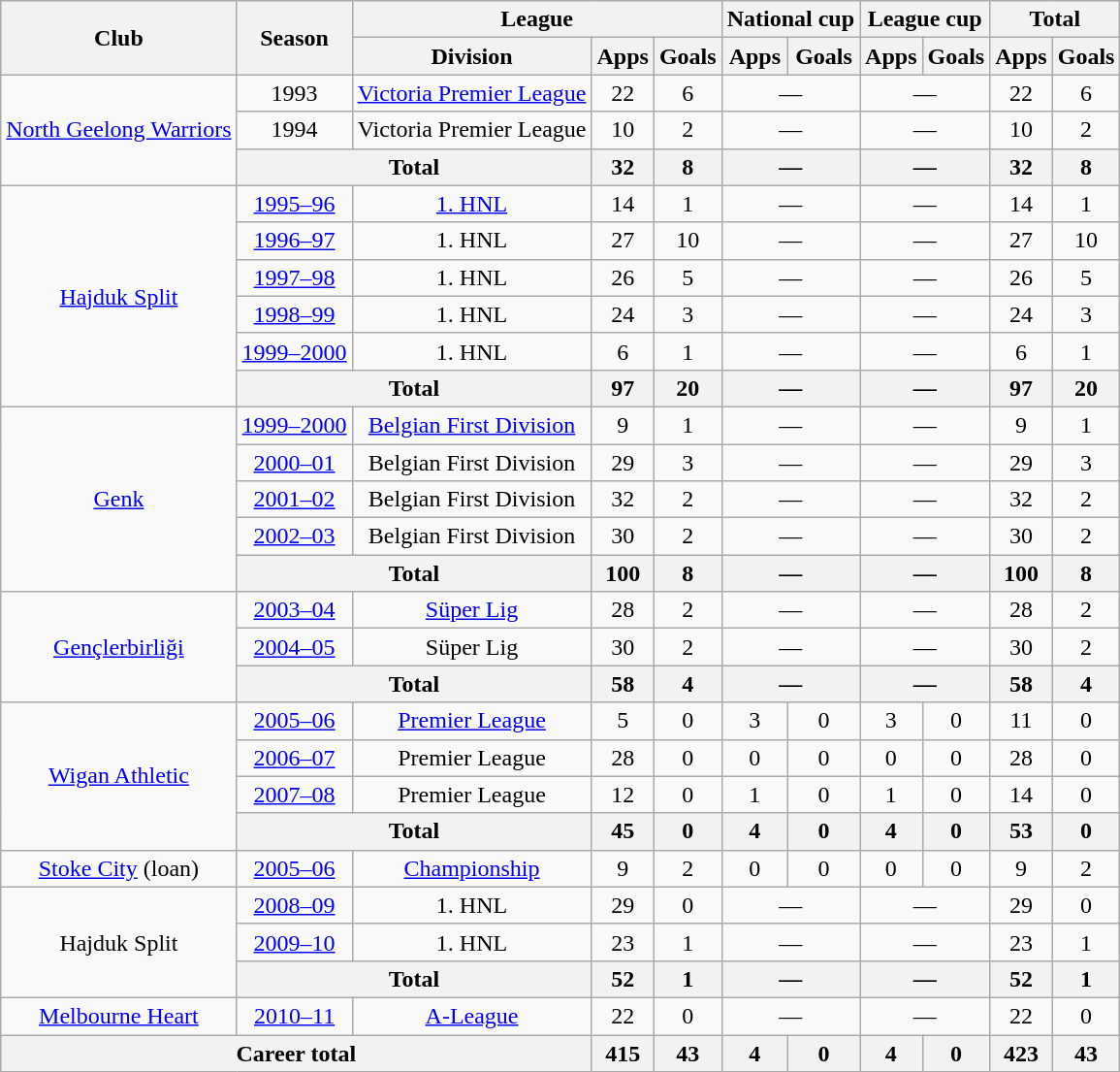<table class="wikitable" style="text-align:center">
<tr>
<th rowspan="2">Club</th>
<th rowspan="2">Season</th>
<th colspan="3">League</th>
<th colspan="2">National cup</th>
<th colspan="2">League cup</th>
<th colspan="2">Total</th>
</tr>
<tr>
<th>Division</th>
<th>Apps</th>
<th>Goals</th>
<th>Apps</th>
<th>Goals</th>
<th>Apps</th>
<th>Goals</th>
<th>Apps</th>
<th>Goals</th>
</tr>
<tr>
<td rowspan="3"><a href='#'>North Geelong Warriors</a></td>
<td>1993</td>
<td><a href='#'>Victoria Premier League</a></td>
<td>22</td>
<td>6</td>
<td colspan="2">—</td>
<td colspan="2">—</td>
<td>22</td>
<td>6</td>
</tr>
<tr>
<td>1994</td>
<td>Victoria Premier League</td>
<td>10</td>
<td>2</td>
<td colspan="2">—</td>
<td colspan="2">—</td>
<td>10</td>
<td>2</td>
</tr>
<tr>
<th colspan="2">Total</th>
<th>32</th>
<th>8</th>
<th colspan="2">—</th>
<th colspan="2">—</th>
<th>32</th>
<th>8</th>
</tr>
<tr>
<td rowspan="6"><a href='#'>Hajduk Split</a></td>
<td><a href='#'>1995–96</a></td>
<td><a href='#'>1. HNL</a></td>
<td>14</td>
<td>1</td>
<td colspan="2">—</td>
<td colspan="2">—</td>
<td>14</td>
<td>1</td>
</tr>
<tr>
<td><a href='#'>1996–97</a></td>
<td>1. HNL</td>
<td>27</td>
<td>10</td>
<td colspan="2">—</td>
<td colspan="2">—</td>
<td>27</td>
<td>10</td>
</tr>
<tr>
<td><a href='#'>1997–98</a></td>
<td>1. HNL</td>
<td>26</td>
<td>5</td>
<td colspan="2">—</td>
<td colspan="2">—</td>
<td>26</td>
<td>5</td>
</tr>
<tr>
<td><a href='#'>1998–99</a></td>
<td>1. HNL</td>
<td>24</td>
<td>3</td>
<td colspan="2">—</td>
<td colspan="2">—</td>
<td>24</td>
<td>3</td>
</tr>
<tr>
<td><a href='#'>1999–2000</a></td>
<td>1. HNL</td>
<td>6</td>
<td>1</td>
<td colspan="2">—</td>
<td colspan="2">—</td>
<td>6</td>
<td>1</td>
</tr>
<tr>
<th colspan="2">Total</th>
<th>97</th>
<th>20</th>
<th colspan="2">—</th>
<th colspan="2">—</th>
<th>97</th>
<th>20</th>
</tr>
<tr>
<td rowspan="5"><a href='#'>Genk</a></td>
<td><a href='#'>1999–2000</a></td>
<td><a href='#'>Belgian First Division</a></td>
<td>9</td>
<td>1</td>
<td colspan="2">—</td>
<td colspan="2">—</td>
<td>9</td>
<td>1</td>
</tr>
<tr>
<td><a href='#'>2000–01</a></td>
<td>Belgian First Division</td>
<td>29</td>
<td>3</td>
<td colspan="2">—</td>
<td colspan="2">—</td>
<td>29</td>
<td>3</td>
</tr>
<tr>
<td><a href='#'>2001–02</a></td>
<td>Belgian First Division</td>
<td>32</td>
<td>2</td>
<td colspan="2">—</td>
<td colspan="2">—</td>
<td>32</td>
<td>2</td>
</tr>
<tr>
<td><a href='#'>2002–03</a></td>
<td>Belgian First Division</td>
<td>30</td>
<td>2</td>
<td colspan="2">—</td>
<td colspan="2">—</td>
<td>30</td>
<td>2</td>
</tr>
<tr>
<th colspan="2">Total</th>
<th>100</th>
<th>8</th>
<th colspan="2">—</th>
<th colspan="2">—</th>
<th>100</th>
<th>8</th>
</tr>
<tr>
<td rowspan="3"><a href='#'>Gençlerbirliği</a></td>
<td><a href='#'>2003–04</a></td>
<td><a href='#'>Süper Lig</a></td>
<td>28</td>
<td>2</td>
<td colspan="2">—</td>
<td colspan="2">—</td>
<td>28</td>
<td>2</td>
</tr>
<tr>
<td><a href='#'>2004–05</a></td>
<td>Süper Lig</td>
<td>30</td>
<td>2</td>
<td colspan="2">—</td>
<td colspan="2">—</td>
<td>30</td>
<td>2</td>
</tr>
<tr>
<th colspan="2">Total</th>
<th>58</th>
<th>4</th>
<th colspan="2">—</th>
<th colspan="2">—</th>
<th>58</th>
<th>4</th>
</tr>
<tr>
<td rowspan="4"><a href='#'>Wigan Athletic</a></td>
<td><a href='#'>2005–06</a></td>
<td><a href='#'>Premier League</a></td>
<td>5</td>
<td>0</td>
<td>3</td>
<td>0</td>
<td>3</td>
<td>0</td>
<td>11</td>
<td>0</td>
</tr>
<tr>
<td><a href='#'>2006–07</a></td>
<td>Premier League</td>
<td>28</td>
<td>0</td>
<td>0</td>
<td>0</td>
<td>0</td>
<td>0</td>
<td>28</td>
<td>0</td>
</tr>
<tr>
<td><a href='#'>2007–08</a></td>
<td>Premier League</td>
<td>12</td>
<td>0</td>
<td>1</td>
<td>0</td>
<td>1</td>
<td>0</td>
<td>14</td>
<td>0</td>
</tr>
<tr>
<th colspan="2">Total</th>
<th>45</th>
<th>0</th>
<th>4</th>
<th>0</th>
<th>4</th>
<th>0</th>
<th>53</th>
<th>0</th>
</tr>
<tr>
<td><a href='#'>Stoke City</a> (loan)</td>
<td><a href='#'>2005–06</a></td>
<td><a href='#'>Championship</a></td>
<td>9</td>
<td>2</td>
<td>0</td>
<td>0</td>
<td>0</td>
<td>0</td>
<td>9</td>
<td>2</td>
</tr>
<tr>
<td rowspan="3">Hajduk Split</td>
<td><a href='#'>2008–09</a></td>
<td>1. HNL</td>
<td>29</td>
<td>0</td>
<td colspan="2">—</td>
<td colspan="2">—</td>
<td>29</td>
<td>0</td>
</tr>
<tr>
<td><a href='#'>2009–10</a></td>
<td>1. HNL</td>
<td>23</td>
<td>1</td>
<td colspan="2">—</td>
<td colspan="2">—</td>
<td>23</td>
<td>1</td>
</tr>
<tr>
<th colspan="2">Total</th>
<th>52</th>
<th>1</th>
<th colspan="2">—</th>
<th colspan="2">—</th>
<th>52</th>
<th>1</th>
</tr>
<tr>
<td><a href='#'>Melbourne Heart</a></td>
<td><a href='#'>2010–11</a></td>
<td><a href='#'>A-League</a></td>
<td>22</td>
<td>0</td>
<td colspan="2">—</td>
<td colspan="2">—</td>
<td>22</td>
<td>0</td>
</tr>
<tr>
<th colspan="3">Career total</th>
<th>415</th>
<th>43</th>
<th>4</th>
<th>0</th>
<th>4</th>
<th>0</th>
<th>423</th>
<th>43</th>
</tr>
</table>
